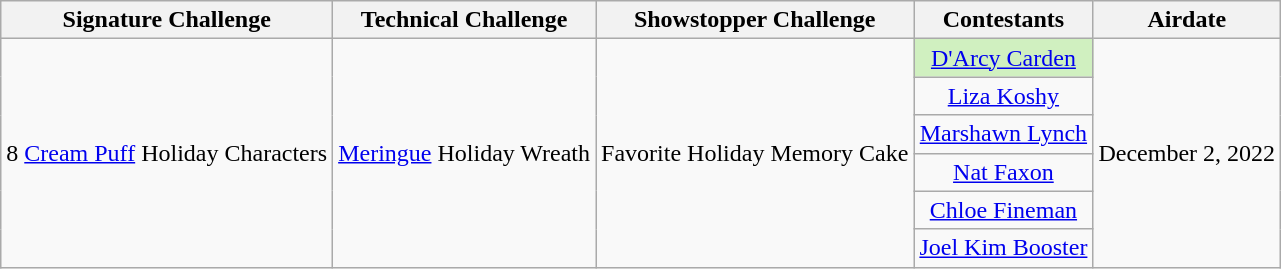<table class="wikitable" style="text-align:center;">
<tr>
<th scope="col">Signature Challenge</th>
<th scope="col">Technical Challenge</th>
<th scope="col">Showstopper Challenge</th>
<th scope="col">Contestants</th>
<th scope="col">Airdate</th>
</tr>
<tr>
<td rowspan=6>8 <a href='#'>Cream Puff</a> Holiday Characters</td>
<td rowspan=6><a href='#'>Meringue</a> Holiday Wreath</td>
<td rowspan=6>Favorite Holiday Memory Cake</td>
<td style="background:#d0f0c0"><a href='#'>D'Arcy Carden</a></td>
<td rowspan=6>December 2, 2022</td>
</tr>
<tr>
<td><a href='#'>Liza Koshy</a></td>
</tr>
<tr>
<td><a href='#'>Marshawn Lynch</a></td>
</tr>
<tr>
<td><a href='#'>Nat Faxon</a></td>
</tr>
<tr>
<td><a href='#'>Chloe Fineman</a></td>
</tr>
<tr>
<td><a href='#'>Joel Kim Booster</a></td>
</tr>
</table>
